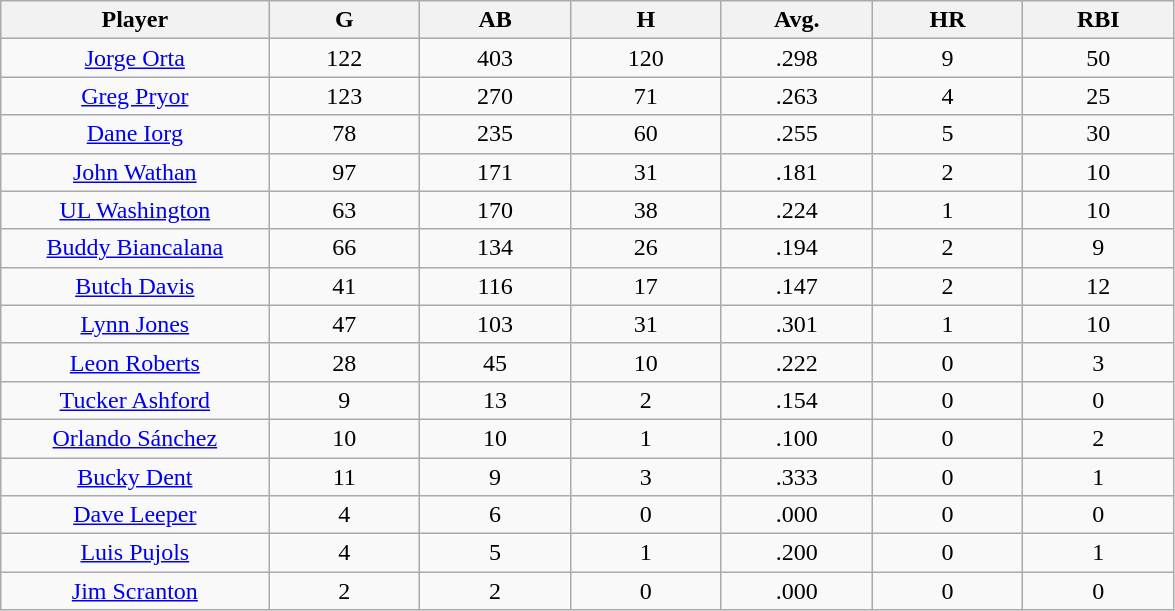<table class="wikitable sortable">
<tr>
<th bgcolor="#DDDDFF" width="16%">Player</th>
<th bgcolor="#DDDDFF" width="9%">G</th>
<th bgcolor="#DDDDFF" width="9%">AB</th>
<th bgcolor="#DDDDFF" width="9%">H</th>
<th bgcolor="#DDDDFF" width="9%">Avg.</th>
<th bgcolor="#DDDDFF" width="9%">HR</th>
<th bgcolor="#DDDDFF" width="9%">RBI</th>
</tr>
<tr align="center">
<td><a href='#'>Jorge Orta</a></td>
<td>122</td>
<td>403</td>
<td>120</td>
<td>.298</td>
<td>9</td>
<td>50</td>
</tr>
<tr align="center">
<td><a href='#'>Greg Pryor</a></td>
<td>123</td>
<td>270</td>
<td>71</td>
<td>.263</td>
<td>4</td>
<td>25</td>
</tr>
<tr align="center">
<td><a href='#'>Dane Iorg</a></td>
<td>78</td>
<td>235</td>
<td>60</td>
<td>.255</td>
<td>5</td>
<td>30</td>
</tr>
<tr align="center">
<td><a href='#'>John Wathan</a></td>
<td>97</td>
<td>171</td>
<td>31</td>
<td>.181</td>
<td>2</td>
<td>10</td>
</tr>
<tr align="center">
<td><a href='#'>UL Washington</a></td>
<td>63</td>
<td>170</td>
<td>38</td>
<td>.224</td>
<td>1</td>
<td>10</td>
</tr>
<tr align="center">
<td><a href='#'>Buddy Biancalana</a></td>
<td>66</td>
<td>134</td>
<td>26</td>
<td>.194</td>
<td>2</td>
<td>9</td>
</tr>
<tr align="center">
<td><a href='#'>Butch Davis</a></td>
<td>41</td>
<td>116</td>
<td>17</td>
<td>.147</td>
<td>2</td>
<td>12</td>
</tr>
<tr align="center">
<td><a href='#'>Lynn Jones</a></td>
<td>47</td>
<td>103</td>
<td>31</td>
<td>.301</td>
<td>1</td>
<td>10</td>
</tr>
<tr align="center">
<td><a href='#'>Leon Roberts</a></td>
<td>28</td>
<td>45</td>
<td>10</td>
<td>.222</td>
<td>0</td>
<td>3</td>
</tr>
<tr align="center">
<td><a href='#'>Tucker Ashford</a></td>
<td>9</td>
<td>13</td>
<td>2</td>
<td>.154</td>
<td>0</td>
<td>0</td>
</tr>
<tr align="center">
<td><a href='#'>Orlando Sánchez</a></td>
<td>10</td>
<td>10</td>
<td>1</td>
<td>.100</td>
<td>0</td>
<td>2</td>
</tr>
<tr align="center">
<td><a href='#'>Bucky Dent</a></td>
<td>11</td>
<td>9</td>
<td>3</td>
<td>.333</td>
<td>0</td>
<td>1</td>
</tr>
<tr align="center">
<td><a href='#'>Dave Leeper</a></td>
<td>4</td>
<td>6</td>
<td>0</td>
<td>.000</td>
<td>0</td>
<td>0</td>
</tr>
<tr align="center">
<td><a href='#'>Luis Pujols</a></td>
<td>4</td>
<td>5</td>
<td>1</td>
<td>.200</td>
<td>0</td>
<td>1</td>
</tr>
<tr align="center">
<td><a href='#'>Jim Scranton</a></td>
<td>2</td>
<td>2</td>
<td>0</td>
<td>.000</td>
<td>0</td>
<td>0</td>
</tr>
</table>
